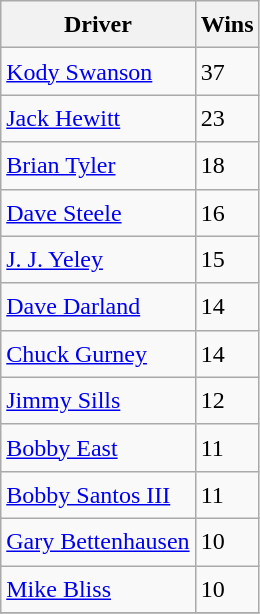<table class="wikitable sortable" style="font-size:1.00em; line-height:1.5em;">
<tr>
<th>Driver</th>
<th>Wins</th>
</tr>
<tr>
<td><a href='#'>Kody Swanson</a></td>
<td>37</td>
</tr>
<tr>
<td><a href='#'>Jack Hewitt</a></td>
<td>23</td>
</tr>
<tr>
<td><a href='#'>Brian Tyler</a></td>
<td>18</td>
</tr>
<tr>
<td><a href='#'>Dave Steele</a></td>
<td>16</td>
</tr>
<tr>
<td><a href='#'>J. J. Yeley</a></td>
<td>15</td>
</tr>
<tr>
<td><a href='#'>Dave Darland</a></td>
<td>14</td>
</tr>
<tr>
<td><a href='#'>Chuck Gurney</a></td>
<td>14</td>
</tr>
<tr>
<td><a href='#'>Jimmy Sills</a></td>
<td>12</td>
</tr>
<tr>
<td><a href='#'>Bobby East</a></td>
<td>11</td>
</tr>
<tr>
<td><a href='#'>Bobby Santos III</a></td>
<td>11</td>
</tr>
<tr>
<td><a href='#'>Gary Bettenhausen</a></td>
<td>10</td>
</tr>
<tr>
<td><a href='#'>Mike Bliss</a></td>
<td>10</td>
</tr>
<tr>
</tr>
</table>
